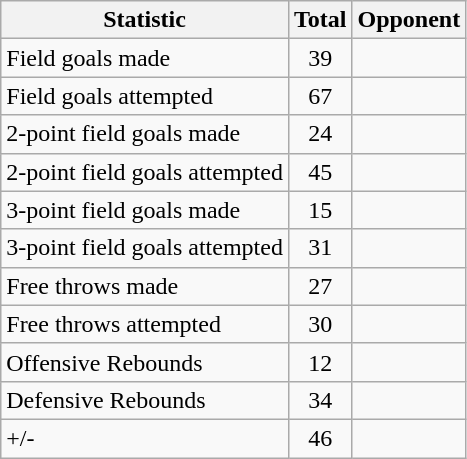<table class=wikitable>
<tr>
<th>Statistic</th>
<th>Total</th>
<th>Opponent</th>
</tr>
<tr>
<td>Field goals made</td>
<td align=center>39</td>
<td></td>
</tr>
<tr>
<td>Field goals attempted</td>
<td align=center>67</td>
<td> <br> </td>
</tr>
<tr>
<td>2-point field goals made</td>
<td align=center>24</td>
<td></td>
</tr>
<tr>
<td>2-point field goals attempted</td>
<td align=center>45</td>
<td></td>
</tr>
<tr>
<td>3-point field goals made</td>
<td align=center>15</td>
<td></td>
</tr>
<tr>
<td>3-point field goals attempted</td>
<td align=center>31</td>
<td></td>
</tr>
<tr>
<td>Free throws made</td>
<td align=center>27</td>
<td></td>
</tr>
<tr>
<td>Free throws attempted</td>
<td align=center>30</td>
<td></td>
</tr>
<tr>
<td>Offensive Rebounds</td>
<td align=center>12</td>
<td></td>
</tr>
<tr>
<td>Defensive Rebounds</td>
<td align=center>34</td>
<td></td>
</tr>
<tr>
<td>+/-</td>
<td align=center>46</td>
<td></td>
</tr>
</table>
